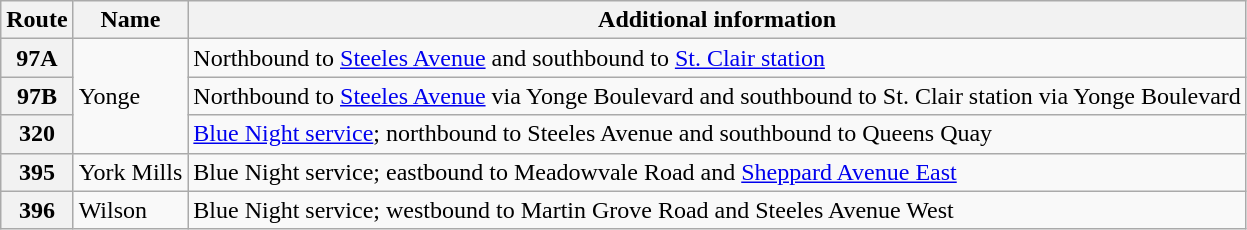<table class="wikitable">
<tr>
<th>Route</th>
<th>Name</th>
<th>Additional information</th>
</tr>
<tr>
<th>97A</th>
<td rowspan="3">Yonge</td>
<td>Northbound to <a href='#'>Steeles Avenue</a> and southbound to <a href='#'>St. Clair station</a><br></td>
</tr>
<tr>
<th>97B</th>
<td>Northbound to <a href='#'>Steeles Avenue</a> via Yonge Boulevard and southbound to St. Clair station via Yonge Boulevard<br></td>
</tr>
<tr>
<th>320</th>
<td><a href='#'>Blue Night service</a>; northbound to Steeles Avenue and southbound to Queens Quay<br></td>
</tr>
<tr>
<th>395</th>
<td>York Mills</td>
<td>Blue Night service; eastbound to Meadowvale Road and <a href='#'>Sheppard Avenue East</a><br></td>
</tr>
<tr>
<th>396</th>
<td>Wilson</td>
<td>Blue Night service; westbound to Martin Grove Road and Steeles Avenue West<br></td>
</tr>
</table>
